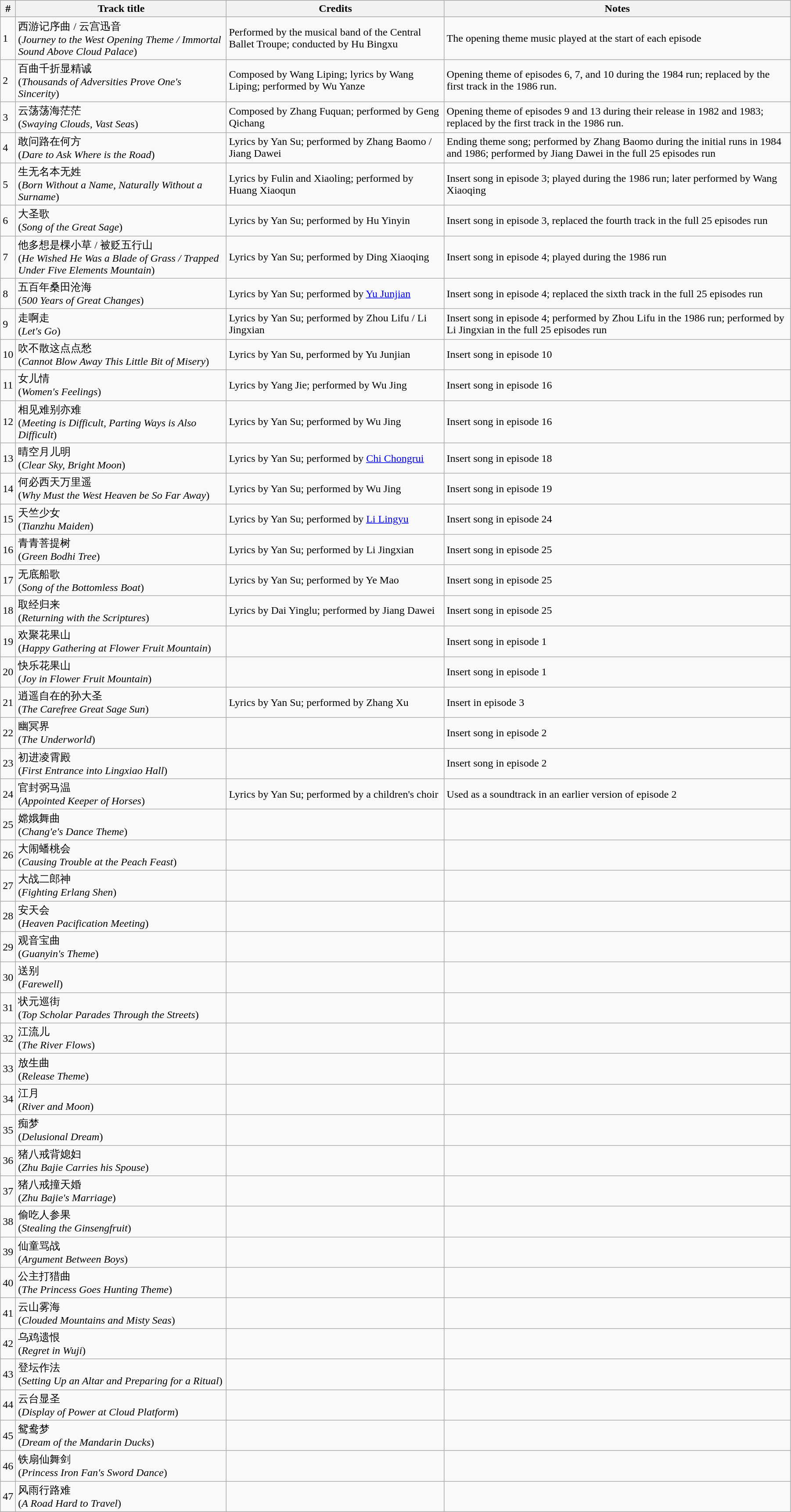<table class="wikitable" style="width:95%;">
<tr>
<th>#</th>
<th>Track title</th>
<th>Credits</th>
<th>Notes</th>
</tr>
<tr>
<td>1</td>
<td>西游记序曲 / 云宫迅音 <br> (<em>Journey to the West Opening Theme / Immortal Sound Above Cloud Palace</em>)</td>
<td>Performed by the musical band of the Central Ballet Troupe; conducted by Hu Bingxu</td>
<td>The opening theme music played at the start of each episode</td>
</tr>
<tr>
<td>2</td>
<td>百曲千折显精诚 <br> (<em>Thousands of Adversities Prove One's Sincerity</em>)</td>
<td>Composed by Wang Liping; lyrics by Wang Liping; performed by Wu Yanze</td>
<td>Opening theme of episodes 6, 7, and 10 during the 1984 run; replaced by the first track in the 1986 run.</td>
</tr>
<tr>
<td>3</td>
<td>云荡荡海茫茫<br>(<em>Swaying Clouds, Vast Sea</em>s)</td>
<td>Composed by Zhang Fuquan; performed by Geng Qichang</td>
<td>Opening theme of episodes 9 and 13 during their release in 1982 and 1983; replaced by the first track in the 1986 run.</td>
</tr>
<tr>
<td>4</td>
<td>敢问路在何方 <br> (<em>Dare to Ask Where is the Road</em>)</td>
<td>Lyrics by Yan Su; performed by Zhang Baomo / Jiang Dawei</td>
<td>Ending theme song; performed by Zhang Baomo during the initial runs in 1984 and 1986; performed by Jiang Dawei in the full 25 episodes run</td>
</tr>
<tr>
<td>5</td>
<td>生无名本无姓 <br> (<em>Born Without a Name, Naturally Without a Surname</em>)</td>
<td>Lyrics by Fulin and Xiaoling; performed by Huang Xiaoqun</td>
<td>Insert song in episode 3; played during the 1986 run; later performed by Wang Xiaoqing</td>
</tr>
<tr>
<td>6</td>
<td>大圣歌 <br> (<em>Song of the Great Sage</em>)</td>
<td>Lyrics by Yan Su; performed by Hu Yinyin</td>
<td>Insert song in episode 3, replaced the fourth track in the full 25 episodes run</td>
</tr>
<tr>
<td>7</td>
<td>他多想是棵小草 / 被贬五行山 <br> (<em>He Wished He Was a Blade of Grass / Trapped Under Five Elements Mountain</em>)</td>
<td>Lyrics by Yan Su; performed by Ding Xiaoqing</td>
<td>Insert song in episode 4; played during the 1986 run</td>
</tr>
<tr>
<td>8</td>
<td>五百年桑田沧海 <br> (<em>500 Years of Great Changes</em>)</td>
<td>Lyrics by Yan Su; performed by <a href='#'>Yu Junjian</a></td>
<td>Insert song in episode 4; replaced the sixth track in the full 25 episodes run</td>
</tr>
<tr>
<td>9</td>
<td>走啊走 <br> (<em>Let's Go</em>)</td>
<td>Lyrics by Yan Su; performed by Zhou Lifu / Li Jingxian</td>
<td>Insert song in episode 4; performed by Zhou Lifu in the 1986 run; performed by Li Jingxian in the full 25 episodes run</td>
</tr>
<tr>
<td>10</td>
<td>吹不散这点点愁 <br> (<em>Cannot Blow Away This Little Bit of Misery</em>)</td>
<td>Lyrics by Yan Su, performed by Yu Junjian</td>
<td>Insert song in episode 10</td>
</tr>
<tr>
<td>11</td>
<td>女儿情 <br> (<em>Women's Feelings</em>)</td>
<td>Lyrics by Yang Jie; performed by Wu Jing</td>
<td>Insert song in episode 16</td>
</tr>
<tr>
<td>12</td>
<td>相见难别亦难 <br> (<em>Meeting is Difficult, Parting Ways is Also Difficult</em>)</td>
<td>Lyrics by Yan Su; performed by Wu Jing</td>
<td>Insert song in episode 16</td>
</tr>
<tr>
<td>13</td>
<td>晴空月儿明 <br> (<em>Clear Sky, Bright Moon</em>)</td>
<td>Lyrics by Yan Su; performed by <a href='#'>Chi Chongrui</a></td>
<td>Insert song in episode 18</td>
</tr>
<tr>
<td>14</td>
<td>何必西天万里遥 <br> (<em>Why Must the West Heaven be So Far Away</em>)</td>
<td>Lyrics by Yan Su; performed by Wu Jing</td>
<td>Insert song in episode 19</td>
</tr>
<tr>
<td>15</td>
<td>天竺少女 <br> (<em>Tianzhu Maiden</em>)</td>
<td>Lyrics by Yan Su; performed by <a href='#'>Li Lingyu</a></td>
<td>Insert song in episode 24</td>
</tr>
<tr>
<td>16</td>
<td>青青菩提树 <br> (<em>Green Bodhi Tree</em>)</td>
<td>Lyrics by Yan Su; performed by Li Jingxian</td>
<td>Insert song in episode 25</td>
</tr>
<tr>
<td>17</td>
<td>无底船歌 <br> (<em>Song of the Bottomless Boat</em>)</td>
<td>Lyrics by Yan Su; performed by Ye Mao</td>
<td>Insert song in episode 25</td>
</tr>
<tr>
<td>18</td>
<td>取经归来 <br> (<em>Returning with the Scriptures</em>)</td>
<td>Lyrics by Dai Yinglu; performed by Jiang Dawei</td>
<td>Insert song in episode 25</td>
</tr>
<tr>
<td>19</td>
<td>欢聚花果山 <br> (<em>Happy Gathering at Flower Fruit Mountain</em>)</td>
<td></td>
<td>Insert song in episode 1</td>
</tr>
<tr>
<td>20</td>
<td>快乐花果山 <br> (<em>Joy in Flower Fruit Mountain</em>)</td>
<td></td>
<td>Insert song in episode 1</td>
</tr>
<tr>
<td>21</td>
<td>逍遥自在的孙大圣 <br> (<em>The Carefree Great Sage Sun</em>)</td>
<td>Lyrics by Yan Su; performed by Zhang Xu</td>
<td>Insert in episode 3</td>
</tr>
<tr>
<td>22</td>
<td>幽冥界 <br> (<em>The Underworld</em>)</td>
<td></td>
<td>Insert song in episode 2</td>
</tr>
<tr>
<td>23</td>
<td>初进凌霄殿 <br> (<em>First Entrance into Lingxiao Hall</em>)</td>
<td></td>
<td>Insert song in episode 2</td>
</tr>
<tr>
<td>24</td>
<td>官封弼马温 <br> (<em>Appointed Keeper of Horses</em>)</td>
<td>Lyrics by Yan Su; performed by a children's choir</td>
<td>Used as a soundtrack in an earlier version of episode 2</td>
</tr>
<tr>
<td>25</td>
<td>嫦娥舞曲 <br> (<em>Chang'e's Dance Theme</em>)</td>
<td></td>
<td></td>
</tr>
<tr>
<td>26</td>
<td>大闹蟠桃会 <br> (<em>Causing Trouble at the Peach Feast</em>)</td>
<td></td>
<td></td>
</tr>
<tr>
<td>27</td>
<td>大战二郎神 <br> (<em>Fighting Erlang Shen</em>)</td>
<td></td>
<td></td>
</tr>
<tr>
<td>28</td>
<td>安天会 <br> (<em>Heaven Pacification Meeting</em>)</td>
<td></td>
<td></td>
</tr>
<tr>
<td>29</td>
<td>观音宝曲 <br> (<em>Guanyin's Theme</em>)</td>
<td></td>
<td></td>
</tr>
<tr>
<td>30</td>
<td>送别 <br> (<em>Farewell</em>)</td>
<td></td>
<td></td>
</tr>
<tr>
<td>31</td>
<td>状元巡街 <br> (<em>Top Scholar Parades Through the Streets</em>)</td>
<td></td>
<td></td>
</tr>
<tr>
<td>32</td>
<td>江流儿 <br> (<em>The River Flows</em>)</td>
<td></td>
<td></td>
</tr>
<tr>
<td>33</td>
<td>放生曲 <br> (<em>Release Theme</em>)</td>
<td></td>
<td></td>
</tr>
<tr>
<td>34</td>
<td>江月 <br> (<em>River and Moon</em>)</td>
<td></td>
<td></td>
</tr>
<tr>
<td>35</td>
<td>痴梦 <br> (<em>Delusional Dream</em>)</td>
<td></td>
<td></td>
</tr>
<tr>
<td>36</td>
<td>猪八戒背媳妇 <br> (<em>Zhu Bajie Carries his Spouse</em>)</td>
<td></td>
<td></td>
</tr>
<tr>
<td>37</td>
<td>猪八戒撞天婚 <br> (<em>Zhu Bajie's Marriage</em>)</td>
<td></td>
<td></td>
</tr>
<tr>
<td>38</td>
<td>偷吃人参果 <br> (<em>Stealing the Ginsengfruit</em>)</td>
<td></td>
<td></td>
</tr>
<tr>
<td>39</td>
<td>仙童骂战 <br> (<em>Argument Between Boys</em>)</td>
<td></td>
<td></td>
</tr>
<tr>
<td>40</td>
<td>公主打猎曲 <br> (<em>The Princess Goes Hunting Theme</em>)</td>
<td></td>
<td></td>
</tr>
<tr>
<td>41</td>
<td>云山雾海 <br> (<em>Clouded Mountains and Misty Seas</em>)</td>
<td></td>
<td></td>
</tr>
<tr>
<td>42</td>
<td>乌鸡遗恨 <br> (<em>Regret in Wuji</em>)</td>
<td></td>
<td></td>
</tr>
<tr>
<td>43</td>
<td>登坛作法 <br> (<em>Setting Up an Altar and Preparing for a Ritual</em>)</td>
<td></td>
<td></td>
</tr>
<tr>
<td>44</td>
<td>云台显圣 <br> (<em>Display of Power at Cloud Platform</em>)</td>
<td></td>
<td></td>
</tr>
<tr>
<td>45</td>
<td>鸳鸯梦 <br> (<em>Dream of the Mandarin Ducks</em>)</td>
<td></td>
<td></td>
</tr>
<tr>
<td>46</td>
<td>铁扇仙舞剑 <br> (<em>Princess Iron Fan's Sword Dance</em>)</td>
<td></td>
<td></td>
</tr>
<tr>
<td>47</td>
<td>风雨行路难 <br> (<em>A Road Hard to Travel</em>)</td>
<td></td>
<td></td>
</tr>
</table>
